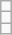<table class="wikitable">
<tr>
<td></td>
</tr>
<tr>
<td></td>
</tr>
<tr>
<td></td>
</tr>
</table>
